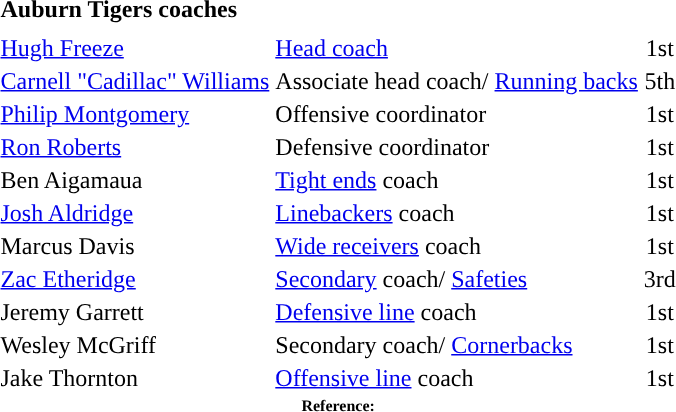<table class="toccolours" style="text-align: left;">
<tr>
<td colspan="9"><strong>Auburn Tigers coaches</strong></td>
</tr>
<tr>
<td style="font-size: 95%;" valign="top"></td>
</tr>
<tr>
<td><a href='#'>Hugh Freeze</a></td>
<td><a href='#'>Head coach</a></td>
<td align=center>1st</td>
</tr>
<tr>
<td><a href='#'>Carnell "Cadillac" Williams</a></td>
<td>Associate head coach/ <a href='#'>Running backs</a></td>
<td align="center">5th</td>
</tr>
<tr>
<td><a href='#'>Philip Montgomery</a></td>
<td>Offensive coordinator</td>
<td align="center">1st</td>
</tr>
<tr>
<td><a href='#'>Ron Roberts</a></td>
<td>Defensive coordinator</td>
<td align="center">1st</td>
</tr>
<tr>
<td>Ben Aigamaua</td>
<td><a href='#'>Tight ends</a> coach</td>
<td align="center">1st</td>
</tr>
<tr>
<td><a href='#'>Josh Aldridge</a></td>
<td><a href='#'>Linebackers</a> coach</td>
<td align="center">1st</td>
</tr>
<tr>
<td>Marcus Davis</td>
<td><a href='#'>Wide receivers</a> coach</td>
<td align="center">1st</td>
</tr>
<tr>
<td><a href='#'>Zac Etheridge</a></td>
<td><a href='#'>Secondary</a> coach/ <a href='#'>Safeties</a></td>
<td align="center">3rd</td>
</tr>
<tr>
<td>Jeremy Garrett</td>
<td><a href='#'>Defensive line</a> coach</td>
<td align="center">1st</td>
</tr>
<tr>
<td>Wesley McGriff</td>
<td>Secondary coach/ <a href='#'>Cornerbacks</a></td>
<td align="center">1st</td>
</tr>
<tr>
<td>Jake Thornton</td>
<td><a href='#'>Offensive line</a> coach</td>
<td align="center">1st</td>
</tr>
<tr>
<td colspan="4" style="font-size:8pt; text-align:center;"><strong>Reference:</strong></td>
</tr>
</table>
